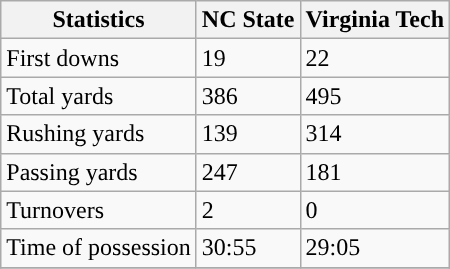<table class="wikitable">
<tr>
<th>Statistics</th>
<th>NC State</th>
<th>Virginia Tech</th>
</tr>
<tr>
<td>First downs</td>
<td>19</td>
<td>22</td>
</tr>
<tr>
<td>Total yards</td>
<td>386</td>
<td>495</td>
</tr>
<tr>
<td>Rushing yards</td>
<td>139</td>
<td>314</td>
</tr>
<tr>
<td>Passing yards</td>
<td>247</td>
<td>181</td>
</tr>
<tr>
<td>Turnovers</td>
<td>2</td>
<td>0</td>
</tr>
<tr>
<td>Time of possession</td>
<td>30:55</td>
<td>29:05</td>
</tr>
<tr>
</tr>
</table>
